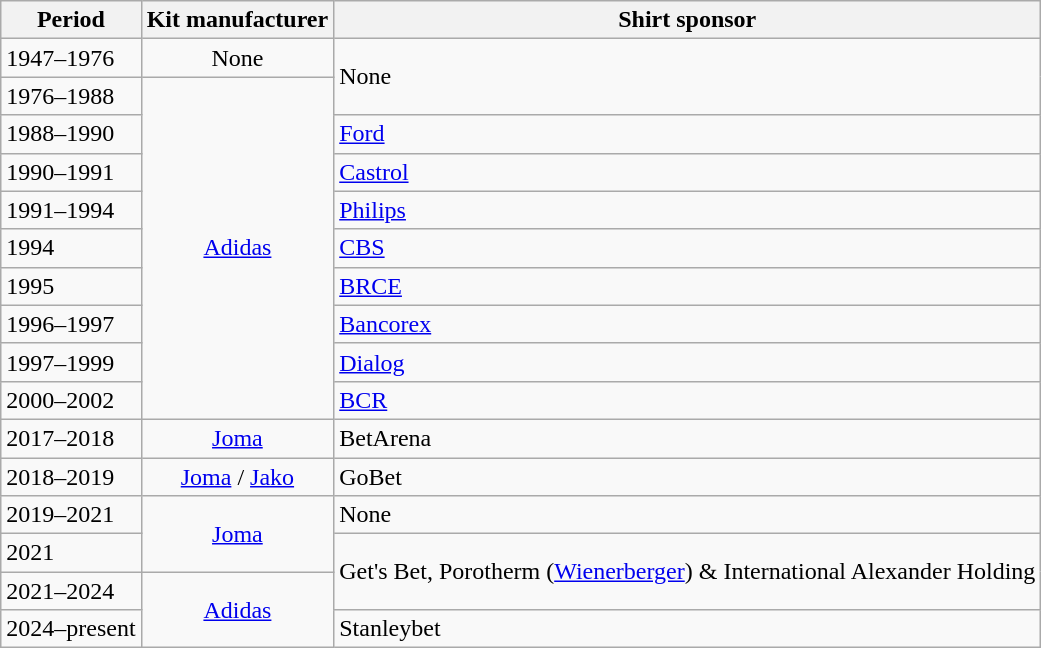<table class="wikitable" style="text-align: left">
<tr>
<th>Period</th>
<th>Kit manufacturer</th>
<th>Shirt sponsor</th>
</tr>
<tr>
<td>1947–1976</td>
<td align=center rowspan=1>None</td>
<td align=left rowspan=2>None</td>
</tr>
<tr>
<td>1976–1988</td>
<td align=center rowspan=9> <a href='#'>Adidas</a></td>
</tr>
<tr>
<td>1988–1990</td>
<td rowspan=1> <a href='#'>Ford</a></td>
</tr>
<tr>
<td>1990–1991</td>
<td rowspan=1> <a href='#'>Castrol</a></td>
</tr>
<tr>
<td>1991–1994</td>
<td rowspan=1> <a href='#'>Philips</a></td>
</tr>
<tr>
<td align=left>1994</td>
<td rowspan=1> <a href='#'>CBS</a></td>
</tr>
<tr>
<td align=left>1995</td>
<td rowspan=1> <a href='#'>BRCE</a></td>
</tr>
<tr>
<td>1996–1997</td>
<td rowspan=1> <a href='#'>Bancorex</a></td>
</tr>
<tr>
<td>1997–1999</td>
<td rowspan=1> <a href='#'>Dialog</a></td>
</tr>
<tr>
<td>2000–2002</td>
<td rowspan=1> <a href='#'>BCR</a></td>
</tr>
<tr>
<td>2017–2018</td>
<td align=center rowspan=1> <a href='#'>Joma</a></td>
<td align=left rowspan=1> BetArena</td>
</tr>
<tr>
<td>2018–2019</td>
<td align=center rowspan=1> <a href='#'>Joma</a> /  <a href='#'>Jako</a></td>
<td align=left rowspan=1> GoBet</td>
</tr>
<tr>
<td>2019–2021</td>
<td align=center rowspan=2> <a href='#'>Joma</a></td>
<td align=left rowspan=1>None</td>
</tr>
<tr>
<td>2021</td>
<td rowspan=2> Get's Bet,  Porotherm (<a href='#'>Wienerberger</a>) &  International Alexander Holding</td>
</tr>
<tr>
<td>2021–2024</td>
<td rowspan="2" align="center"> <a href='#'>Adidas</a></td>
</tr>
<tr>
<td>2024–present</td>
<td rowspan="1"> Stanleybet</td>
</tr>
</table>
